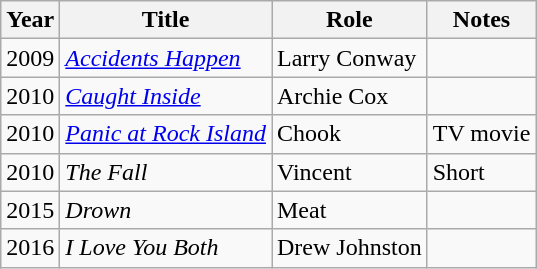<table class="wikitable sortable">
<tr>
<th>Year</th>
<th>Title</th>
<th>Role</th>
<th class="unsortable">Notes</th>
</tr>
<tr>
<td>2009</td>
<td><em><a href='#'>Accidents Happen</a></em></td>
<td>Larry Conway</td>
<td></td>
</tr>
<tr>
<td>2010</td>
<td><em><a href='#'>Caught Inside</a></em></td>
<td>Archie Cox</td>
<td></td>
</tr>
<tr>
<td>2010</td>
<td><em><a href='#'>Panic at Rock Island</a></em></td>
<td>Chook</td>
<td>TV movie</td>
</tr>
<tr>
<td>2010</td>
<td><em>The Fall</em></td>
<td>Vincent</td>
<td>Short</td>
</tr>
<tr>
<td>2015</td>
<td><em>Drown</em></td>
<td>Meat</td>
<td></td>
</tr>
<tr>
<td>2016</td>
<td><em>I Love You Both</em></td>
<td>Drew Johnston</td>
<td></td>
</tr>
</table>
